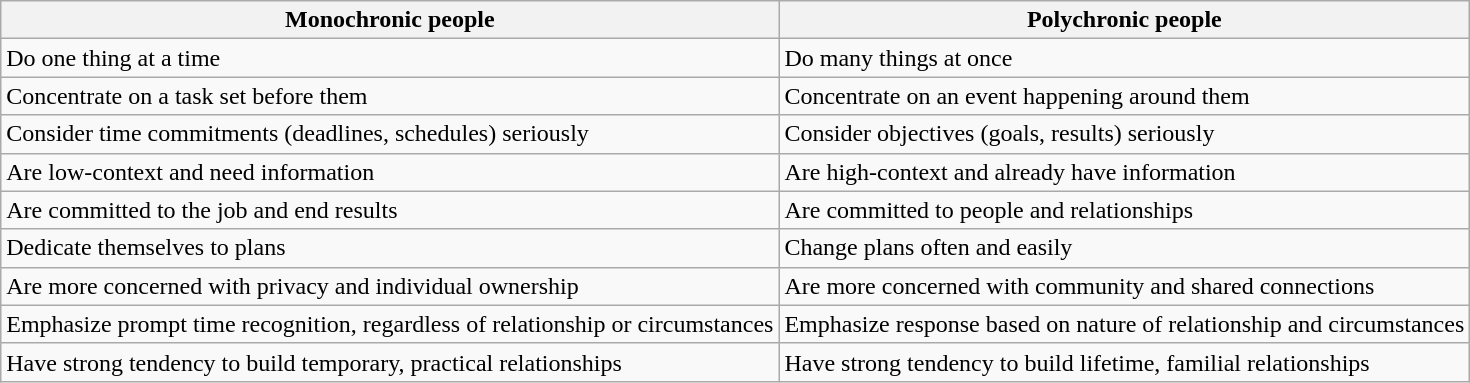<table class="wikitable">
<tr>
<th>Monochronic people</th>
<th>Polychronic people</th>
</tr>
<tr>
<td>Do one thing at a time</td>
<td>Do many things at once</td>
</tr>
<tr>
<td>Concentrate on a task set before them</td>
<td>Concentrate on an event happening around them</td>
</tr>
<tr>
<td>Consider time commitments (deadlines, schedules) seriously</td>
<td>Consider objectives (goals, results) seriously</td>
</tr>
<tr>
<td>Are low-context and need information</td>
<td>Are high-context and already have information</td>
</tr>
<tr>
<td>Are committed to the job and end results</td>
<td>Are committed to people and relationships</td>
</tr>
<tr>
<td>Dedicate themselves to plans</td>
<td>Change plans often and easily</td>
</tr>
<tr>
<td>Are more concerned with privacy and individual ownership</td>
<td>Are more concerned with community and shared connections</td>
</tr>
<tr>
<td>Emphasize prompt time recognition, regardless of relationship or circumstances</td>
<td>Emphasize response based on nature of relationship and circumstances</td>
</tr>
<tr>
<td>Have strong tendency to build temporary, practical relationships</td>
<td>Have strong tendency to build lifetime, familial relationships</td>
</tr>
</table>
